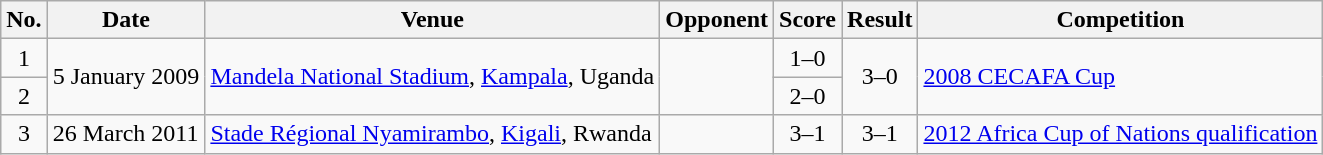<table class="wikitable sortable">
<tr>
<th scope="col">No.</th>
<th scope="col">Date</th>
<th scope="col">Venue</th>
<th scope="col">Opponent</th>
<th scope="col">Score</th>
<th scope="col">Result</th>
<th scope="col">Competition</th>
</tr>
<tr>
<td align="center">1</td>
<td rowspan="2">5 January 2009</td>
<td rowspan="2"><a href='#'>Mandela National Stadium</a>, <a href='#'>Kampala</a>, Uganda</td>
<td rowspan="2"></td>
<td align="center">1–0</td>
<td rowspan="2" style="text-align:center">3–0</td>
<td rowspan="2"><a href='#'>2008 CECAFA Cup</a></td>
</tr>
<tr>
<td align="center">2</td>
<td align="center">2–0</td>
</tr>
<tr>
<td align="center">3</td>
<td>26 March 2011</td>
<td><a href='#'>Stade Régional Nyamirambo</a>, <a href='#'>Kigali</a>, Rwanda</td>
<td></td>
<td align="center">3–1</td>
<td align="center">3–1</td>
<td><a href='#'>2012 Africa Cup of Nations qualification</a></td>
</tr>
</table>
